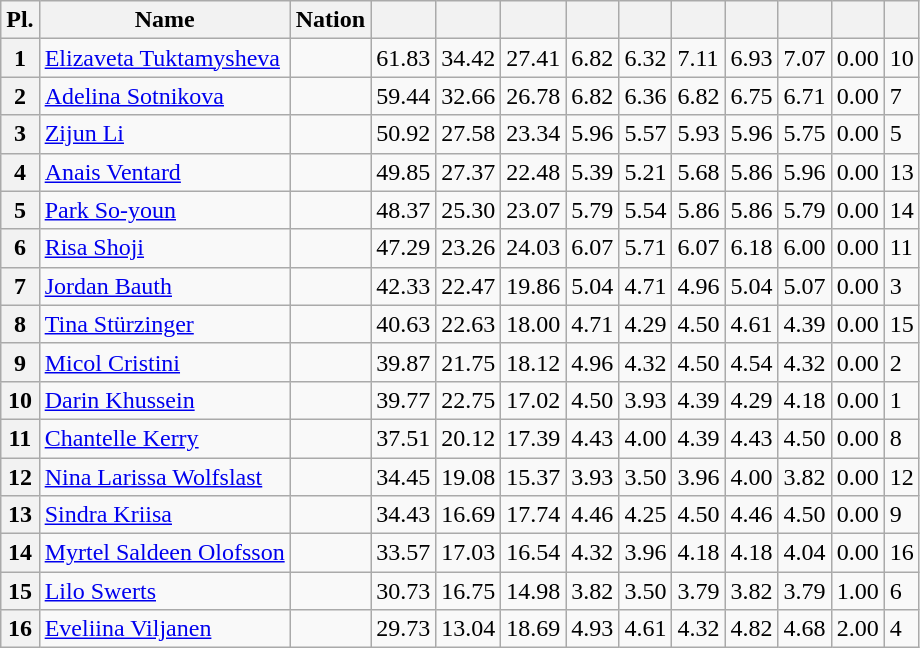<table class="wikitable sortable">
<tr>
<th>Pl.</th>
<th>Name</th>
<th>Nation</th>
<th></th>
<th></th>
<th></th>
<th></th>
<th></th>
<th></th>
<th></th>
<th></th>
<th></th>
<th></th>
</tr>
<tr>
<th>1</th>
<td><a href='#'>Elizaveta Tuktamysheva</a></td>
<td></td>
<td>61.83</td>
<td>34.42</td>
<td>27.41</td>
<td>6.82</td>
<td>6.32</td>
<td>7.11</td>
<td>6.93</td>
<td>7.07</td>
<td>0.00</td>
<td>10</td>
</tr>
<tr>
<th>2</th>
<td><a href='#'>Adelina Sotnikova</a></td>
<td></td>
<td>59.44</td>
<td>32.66</td>
<td>26.78</td>
<td>6.82</td>
<td>6.36</td>
<td>6.82</td>
<td>6.75</td>
<td>6.71</td>
<td>0.00</td>
<td>7</td>
</tr>
<tr>
<th>3</th>
<td><a href='#'>Zijun Li</a></td>
<td></td>
<td>50.92</td>
<td>27.58</td>
<td>23.34</td>
<td>5.96</td>
<td>5.57</td>
<td>5.93</td>
<td>5.96</td>
<td>5.75</td>
<td>0.00</td>
<td>5</td>
</tr>
<tr>
<th>4</th>
<td><a href='#'>Anais Ventard</a></td>
<td></td>
<td>49.85</td>
<td>27.37</td>
<td>22.48</td>
<td>5.39</td>
<td>5.21</td>
<td>5.68</td>
<td>5.86</td>
<td>5.96</td>
<td>0.00</td>
<td>13</td>
</tr>
<tr>
<th>5</th>
<td><a href='#'>Park So-youn</a></td>
<td></td>
<td>48.37</td>
<td>25.30</td>
<td>23.07</td>
<td>5.79</td>
<td>5.54</td>
<td>5.86</td>
<td>5.86</td>
<td>5.79</td>
<td>0.00</td>
<td>14</td>
</tr>
<tr>
<th>6</th>
<td><a href='#'>Risa Shoji</a></td>
<td></td>
<td>47.29</td>
<td>23.26</td>
<td>24.03</td>
<td>6.07</td>
<td>5.71</td>
<td>6.07</td>
<td>6.18</td>
<td>6.00</td>
<td>0.00</td>
<td>11</td>
</tr>
<tr>
<th>7</th>
<td><a href='#'>Jordan Bauth</a></td>
<td></td>
<td>42.33</td>
<td>22.47</td>
<td>19.86</td>
<td>5.04</td>
<td>4.71</td>
<td>4.96</td>
<td>5.04</td>
<td>5.07</td>
<td>0.00</td>
<td>3</td>
</tr>
<tr>
<th>8</th>
<td><a href='#'>Tina Stürzinger</a></td>
<td></td>
<td>40.63</td>
<td>22.63</td>
<td>18.00</td>
<td>4.71</td>
<td>4.29</td>
<td>4.50</td>
<td>4.61</td>
<td>4.39</td>
<td>0.00</td>
<td>15</td>
</tr>
<tr>
<th>9</th>
<td><a href='#'>Micol Cristini</a></td>
<td></td>
<td>39.87</td>
<td>21.75</td>
<td>18.12</td>
<td>4.96</td>
<td>4.32</td>
<td>4.50</td>
<td>4.54</td>
<td>4.32</td>
<td>0.00</td>
<td>2</td>
</tr>
<tr>
<th>10</th>
<td><a href='#'>Darin Khussein</a></td>
<td></td>
<td>39.77</td>
<td>22.75</td>
<td>17.02</td>
<td>4.50</td>
<td>3.93</td>
<td>4.39</td>
<td>4.29</td>
<td>4.18</td>
<td>0.00</td>
<td>1</td>
</tr>
<tr>
<th>11</th>
<td><a href='#'>Chantelle Kerry</a></td>
<td></td>
<td>37.51</td>
<td>20.12</td>
<td>17.39</td>
<td>4.43</td>
<td>4.00</td>
<td>4.39</td>
<td>4.43</td>
<td>4.50</td>
<td>0.00</td>
<td>8</td>
</tr>
<tr>
<th>12</th>
<td><a href='#'>Nina Larissa Wolfslast</a></td>
<td></td>
<td>34.45</td>
<td>19.08</td>
<td>15.37</td>
<td>3.93</td>
<td>3.50</td>
<td>3.96</td>
<td>4.00</td>
<td>3.82</td>
<td>0.00</td>
<td>12</td>
</tr>
<tr>
<th>13</th>
<td><a href='#'>Sindra Kriisa</a></td>
<td></td>
<td>34.43</td>
<td>16.69</td>
<td>17.74</td>
<td>4.46</td>
<td>4.25</td>
<td>4.50</td>
<td>4.46</td>
<td>4.50</td>
<td>0.00</td>
<td>9</td>
</tr>
<tr>
<th>14</th>
<td><a href='#'>Myrtel Saldeen Olofsson</a></td>
<td></td>
<td>33.57</td>
<td>17.03</td>
<td>16.54</td>
<td>4.32</td>
<td>3.96</td>
<td>4.18</td>
<td>4.18</td>
<td>4.04</td>
<td>0.00</td>
<td>16</td>
</tr>
<tr>
<th>15</th>
<td><a href='#'>Lilo Swerts</a></td>
<td></td>
<td>30.73</td>
<td>16.75</td>
<td>14.98</td>
<td>3.82</td>
<td>3.50</td>
<td>3.79</td>
<td>3.82</td>
<td>3.79</td>
<td>1.00</td>
<td>6</td>
</tr>
<tr>
<th>16</th>
<td><a href='#'>Eveliina Viljanen</a></td>
<td></td>
<td>29.73</td>
<td>13.04</td>
<td>18.69</td>
<td>4.93</td>
<td>4.61</td>
<td>4.32</td>
<td>4.82</td>
<td>4.68</td>
<td>2.00</td>
<td>4</td>
</tr>
</table>
